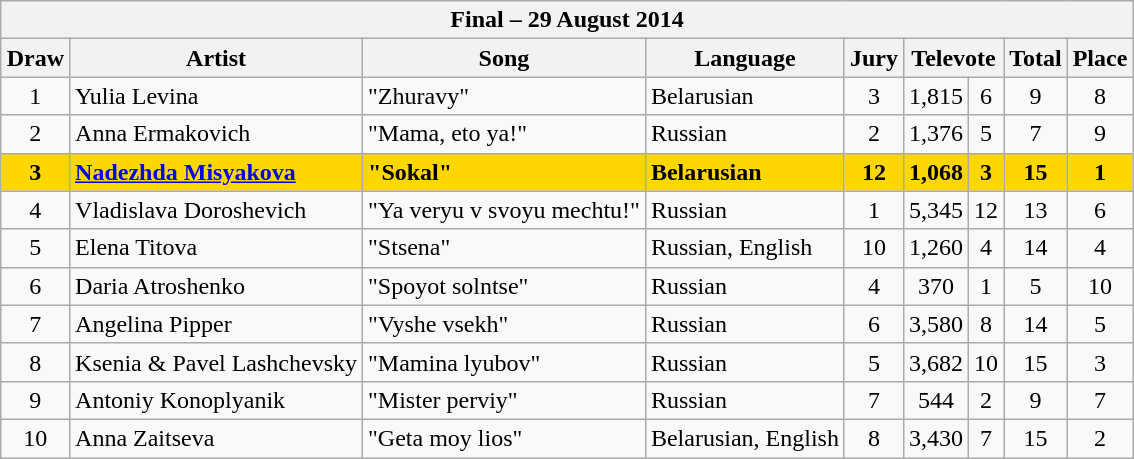<table class="sortable wikitable" style="margin: 1em auto 1em auto; text-align:center">
<tr>
<th colspan="9">Final – 29 August 2014</th>
</tr>
<tr>
<th>Draw</th>
<th>Artist</th>
<th>Song</th>
<th>Language</th>
<th>Jury</th>
<th colspan="2">Televote</th>
<th>Total</th>
<th>Place</th>
</tr>
<tr>
<td>1</td>
<td align="left">Yulia Levina</td>
<td align="left">"Zhuravy"</td>
<td align="left">Belarusian</td>
<td>3</td>
<td>1,815</td>
<td>6</td>
<td>9</td>
<td>8</td>
</tr>
<tr>
<td>2</td>
<td align="left">Anna Ermakovich</td>
<td align="left">"Mama, eto ya!"</td>
<td align="left">Russian</td>
<td>2</td>
<td>1,376</td>
<td>5</td>
<td>7</td>
<td>9</td>
</tr>
<tr style="font-weight:bold; background:gold;">
<td>3</td>
<td align="left"><a href='#'>Nadezhda Misyakova</a></td>
<td align="left">"Sokal"</td>
<td align="left">Belarusian</td>
<td>12</td>
<td>1,068</td>
<td>3</td>
<td>15</td>
<td>1</td>
</tr>
<tr>
<td>4</td>
<td align="left">Vladislava Doroshevich</td>
<td align="left">"Ya veryu v svoyu mechtu!"</td>
<td align="left">Russian</td>
<td>1</td>
<td>5,345</td>
<td>12</td>
<td>13</td>
<td>6</td>
</tr>
<tr>
<td>5</td>
<td align="left">Elena Titova</td>
<td align="left">"Stsena"</td>
<td align="left">Russian, English</td>
<td>10</td>
<td>1,260</td>
<td>4</td>
<td>14</td>
<td>4</td>
</tr>
<tr>
<td>6</td>
<td align="left">Daria Atroshenko</td>
<td align="left">"Spoyot solntse"</td>
<td align="left">Russian</td>
<td>4</td>
<td>370</td>
<td>1</td>
<td>5</td>
<td>10</td>
</tr>
<tr>
<td>7</td>
<td align="left">Angelina Pipper</td>
<td align="left">"Vyshe vsekh"</td>
<td align="left">Russian</td>
<td>6</td>
<td>3,580</td>
<td>8</td>
<td>14</td>
<td>5</td>
</tr>
<tr>
<td>8</td>
<td align="left">Ksenia & Pavel Lashchevsky</td>
<td align="left">"Mamina lyubov"</td>
<td align="left">Russian</td>
<td>5</td>
<td>3,682</td>
<td>10</td>
<td>15</td>
<td>3</td>
</tr>
<tr>
<td>9</td>
<td align="left">Antoniy Konoplyanik</td>
<td align="left">"Mister perviy"</td>
<td align="left">Russian</td>
<td>7</td>
<td>544</td>
<td>2</td>
<td>9</td>
<td>7</td>
</tr>
<tr>
<td>10</td>
<td align="left">Anna Zaitseva</td>
<td align="left">"Geta moy lios"</td>
<td align="left">Belarusian, English</td>
<td>8</td>
<td>3,430</td>
<td>7</td>
<td>15</td>
<td>2</td>
</tr>
</table>
